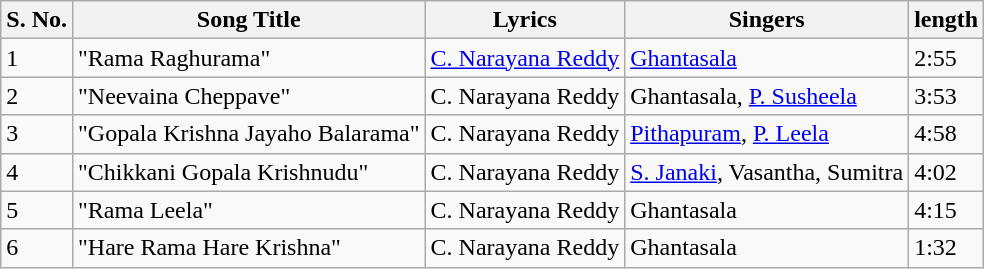<table class="wikitable">
<tr>
<th>S. No.</th>
<th>Song Title</th>
<th>Lyrics</th>
<th>Singers</th>
<th>length</th>
</tr>
<tr>
<td>1</td>
<td>"Rama Raghurama"</td>
<td><a href='#'>C. Narayana Reddy</a></td>
<td><a href='#'>Ghantasala</a></td>
<td>2:55</td>
</tr>
<tr>
<td>2</td>
<td>"Neevaina Cheppave"</td>
<td>C. Narayana Reddy</td>
<td>Ghantasala, <a href='#'>P. Susheela</a></td>
<td>3:53</td>
</tr>
<tr>
<td>3</td>
<td>"Gopala Krishna Jayaho Balarama"</td>
<td>C. Narayana Reddy</td>
<td><a href='#'>Pithapuram</a>, <a href='#'>P. Leela</a></td>
<td>4:58</td>
</tr>
<tr>
<td>4</td>
<td>"Chikkani Gopala Krishnudu"</td>
<td>C. Narayana Reddy</td>
<td><a href='#'>S. Janaki</a>, Vasantha, Sumitra</td>
<td>4:02</td>
</tr>
<tr>
<td>5</td>
<td>"Rama Leela"</td>
<td>C. Narayana Reddy</td>
<td>Ghantasala</td>
<td>4:15</td>
</tr>
<tr>
<td>6</td>
<td>"Hare Rama Hare Krishna"</td>
<td>C. Narayana Reddy</td>
<td>Ghantasala</td>
<td>1:32</td>
</tr>
</table>
